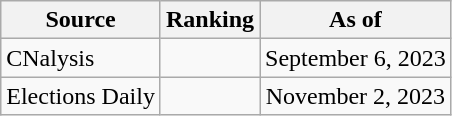<table class="wikitable" style="text-align:center">
<tr>
<th>Source</th>
<th>Ranking</th>
<th>As of</th>
</tr>
<tr>
<td align=left>CNalysis</td>
<td></td>
<td>September 6, 2023</td>
</tr>
<tr>
<td align=left>Elections Daily</td>
<td></td>
<td>November 2, 2023</td>
</tr>
</table>
